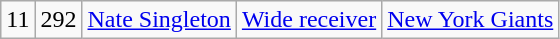<table class="wikitable" style="text-align:center">
<tr>
<td>11</td>
<td>292</td>
<td><a href='#'>Nate Singleton</a></td>
<td><a href='#'>Wide receiver</a></td>
<td><a href='#'>New York Giants</a></td>
</tr>
</table>
